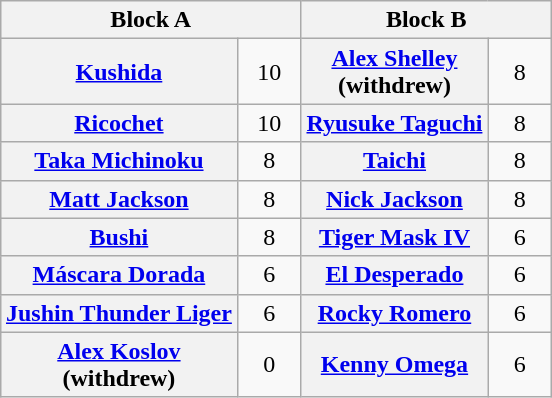<table class="wikitable" style="margin: 1em auto 1em auto;text-align:center">
<tr>
<th colspan="2">Block A</th>
<th colspan="2">Block B</th>
</tr>
<tr>
<th><a href='#'>Kushida</a></th>
<td style="width:35px">10</td>
<th><a href='#'>Alex Shelley</a><br>(withdrew)</th>
<td style="width:35px">8</td>
</tr>
<tr>
<th><a href='#'>Ricochet</a></th>
<td>10</td>
<th><a href='#'>Ryusuke Taguchi</a></th>
<td>8</td>
</tr>
<tr>
<th><a href='#'>Taka Michinoku</a></th>
<td>8</td>
<th><a href='#'>Taichi</a></th>
<td>8</td>
</tr>
<tr>
<th><a href='#'>Matt Jackson</a></th>
<td>8</td>
<th><a href='#'>Nick Jackson</a></th>
<td>8</td>
</tr>
<tr>
<th><a href='#'>Bushi</a></th>
<td>8</td>
<th><a href='#'>Tiger Mask IV</a></th>
<td>6</td>
</tr>
<tr>
<th><a href='#'>Máscara Dorada</a></th>
<td>6</td>
<th><a href='#'>El Desperado</a></th>
<td>6</td>
</tr>
<tr>
<th><a href='#'>Jushin Thunder Liger</a></th>
<td>6</td>
<th><a href='#'>Rocky Romero</a></th>
<td>6</td>
</tr>
<tr>
<th><a href='#'>Alex Koslov</a><br>(withdrew)</th>
<td>0</td>
<th><a href='#'>Kenny Omega</a></th>
<td>6</td>
</tr>
</table>
